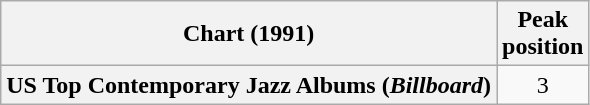<table class="wikitable plainrowheaders" style="text-align:center">
<tr>
<th scope="col">Chart (1991)</th>
<th scope="col">Peak<br>position</th>
</tr>
<tr>
<th scope="row">US Top Contemporary Jazz Albums (<em>Billboard</em>)</th>
<td>3</td>
</tr>
</table>
